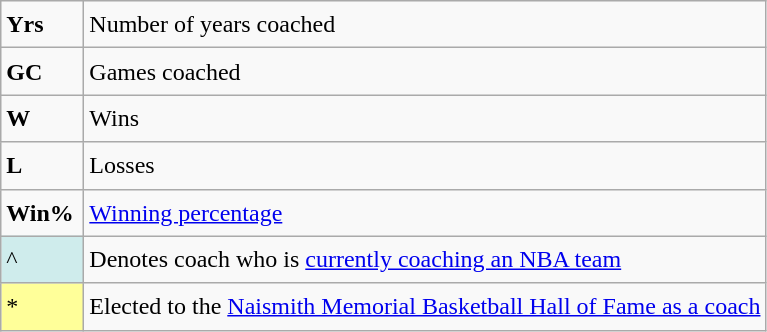<table class="wikitable" style="font-size:1.00em; line-height:1.5em;">
<tr>
<td><strong>Yrs</strong></td>
<td>Number of years coached</td>
</tr>
<tr>
<td><strong>GC</strong></td>
<td>Games coached</td>
</tr>
<tr>
<td><strong>W</strong></td>
<td>Wins</td>
</tr>
<tr>
<td><strong>L</strong></td>
<td>Losses</td>
</tr>
<tr>
<td><strong>Win%</strong></td>
<td><a href='#'>Winning percentage</a></td>
</tr>
<tr>
<td style="background-color:#CFECEC; width:3em">^</td>
<td>Denotes coach who is <a href='#'>currently coaching an NBA team</a></td>
</tr>
<tr>
<td style="background-color:#FFFF99; width:3em">*</td>
<td>Elected to the <a href='#'>Naismith Memorial Basketball Hall of Fame as a coach</a></td>
</tr>
</table>
